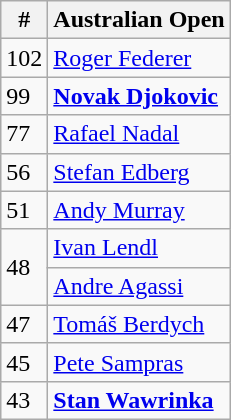<table class="wikitable" style="display:inline-table;">
<tr>
<th>#</th>
<th>Australian Open</th>
</tr>
<tr>
<td>102</td>
<td> <a href='#'>Roger Federer</a></td>
</tr>
<tr>
<td>99</td>
<td> <strong><a href='#'>Novak Djokovic</a></strong></td>
</tr>
<tr>
<td>77</td>
<td> <a href='#'>Rafael Nadal</a></td>
</tr>
<tr>
<td>56</td>
<td> <a href='#'>Stefan Edberg</a></td>
</tr>
<tr>
<td>51</td>
<td> <a href='#'>Andy Murray</a></td>
</tr>
<tr>
<td rowspan="2">48</td>
<td> <a href='#'>Ivan Lendl</a></td>
</tr>
<tr>
<td> <a href='#'>Andre Agassi</a></td>
</tr>
<tr>
<td>47</td>
<td> <a href='#'>Tomáš Berdych</a></td>
</tr>
<tr>
<td>45</td>
<td> <a href='#'>Pete Sampras</a></td>
</tr>
<tr>
<td>43</td>
<td> <strong><a href='#'>Stan Wawrinka</a></strong></td>
</tr>
</table>
